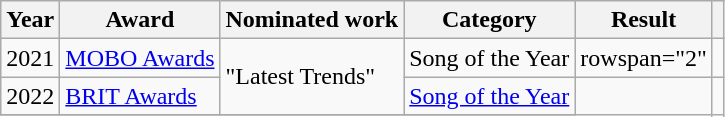<table class="wikitable sortable plainrowheaders" style="width: auto;">
<tr>
<th scope="col">Year</th>
<th scope="col">Award</th>
<th scope="col">Nominated work</th>
<th scope="col">Category</th>
<th scope="col">Result</th>
<th scope="col" class="unsortable"></th>
</tr>
<tr>
<td>2021</td>
<td><a href='#'>MOBO Awards</a></td>
<td rowspan="2">"Latest Trends"</td>
<td>Song of the Year</td>
<td>rowspan="2" </td>
<td style="text-align: center;"></td>
</tr>
<tr>
<td>2022</td>
<td><a href='#'>BRIT Awards</a></td>
<td><a href='#'>Song of the Year</a></td>
<td rowspan="2" style="text-align: center;"></td>
</tr>
<tr>
</tr>
</table>
